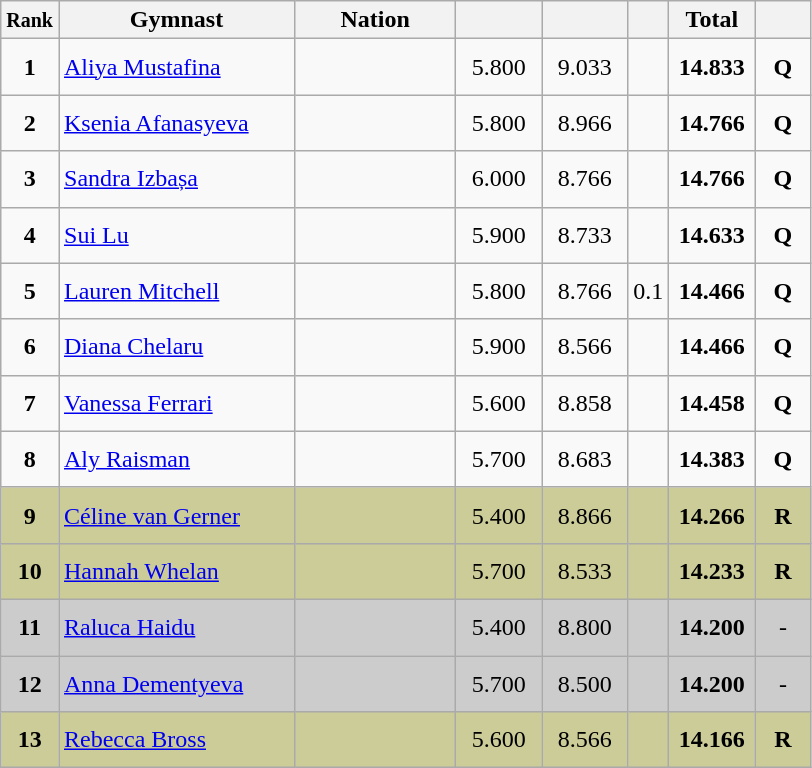<table class="wikitable sortable" style="text-align:center; font-size:100%">
<tr>
<th scope="col"  style="width:15px;"><small>Rank</small></th>
<th scope="col"  style="width:150px;">Gymnast</th>
<th scope="col"  style="width:100px;">Nation</th>
<th scope="col"  style="width:50px;"><small></small></th>
<th scope="col"  style="width:50px;"><small></small></th>
<th scope="col"  style="width:20px;"><small></small></th>
<th scope="col"  style="width:50px;">Total</th>
<th scope="col"  style="width:30px;"><small></small></th>
</tr>
<tr>
<td scope=row style="text-align:center"><strong>1</strong></td>
<td height="30" align=left><a href='#'>Aliya Mustafina</a></td>
<td style="text-align:left;"><small></small></td>
<td>5.800</td>
<td>9.033</td>
<td></td>
<td><strong>14.833</strong></td>
<td><strong>Q</strong></td>
</tr>
<tr>
<td scope=row style="text-align:center"><strong>2</strong></td>
<td height="30" align=left><a href='#'>Ksenia Afanasyeva</a></td>
<td style="text-align:left;"><small></small></td>
<td>5.800</td>
<td>8.966</td>
<td></td>
<td><strong>14.766</strong></td>
<td><strong>Q</strong></td>
</tr>
<tr>
<td scope=row style="text-align:center"><strong>3</strong></td>
<td height="30" align=left><a href='#'>Sandra Izbașa</a></td>
<td style="text-align:left;"><small></small></td>
<td>6.000</td>
<td>8.766</td>
<td></td>
<td><strong>14.766</strong></td>
<td><strong>Q</strong></td>
</tr>
<tr>
<td scope=row style="text-align:center"><strong>4</strong></td>
<td height="30" align=left><a href='#'>Sui Lu</a></td>
<td style="text-align:left;"><small></small></td>
<td>5.900</td>
<td>8.733</td>
<td></td>
<td><strong>14.633</strong></td>
<td><strong>Q</strong></td>
</tr>
<tr>
<td scope=row style="text-align:center"><strong>5</strong></td>
<td height="30" align=left><a href='#'>Lauren Mitchell</a></td>
<td style="text-align:left;"><small></small></td>
<td>5.800</td>
<td>8.766</td>
<td>0.1</td>
<td><strong>14.466</strong></td>
<td><strong>Q</strong></td>
</tr>
<tr>
<td scope=row style="text-align:center"><strong>6</strong></td>
<td height="30" align=left><a href='#'>Diana Chelaru</a></td>
<td style="text-align:left;"><small></small></td>
<td>5.900</td>
<td>8.566</td>
<td></td>
<td><strong>14.466</strong></td>
<td><strong>Q</strong></td>
</tr>
<tr>
<td scope=row style="text-align:center"><strong>7</strong></td>
<td height="30" align=left><a href='#'>Vanessa Ferrari</a></td>
<td style="text-align:left;"><small></small></td>
<td>5.600</td>
<td>8.858</td>
<td></td>
<td><strong>14.458</strong></td>
<td><strong>Q</strong></td>
</tr>
<tr>
<td scope=row style="text-align:center"><strong>8</strong></td>
<td height="30" align=left><a href='#'>Aly Raisman</a></td>
<td style="text-align:left;"><small></small></td>
<td>5.700</td>
<td>8.683</td>
<td></td>
<td><strong>14.383</strong></td>
<td><strong>Q</strong></td>
</tr>
<tr style="background:#cccc99;">
<td scope=row style="text-align:center"><strong>9</strong></td>
<td height="30" align=left><a href='#'>Céline van Gerner</a></td>
<td style="text-align:left;"><small></small></td>
<td>5.400</td>
<td>8.866</td>
<td></td>
<td><strong>14.266</strong></td>
<td><strong>R</strong></td>
</tr>
<tr style="background:#cccc99;">
<td scope=row style="text-align:center"><strong>10</strong></td>
<td height="30" align=left><a href='#'>Hannah Whelan</a></td>
<td style="text-align:left;"><small></small></td>
<td>5.700</td>
<td>8.533</td>
<td></td>
<td><strong>14.233</strong></td>
<td><strong>R</strong></td>
</tr>
<tr style="background:#cccccc;">
<td scope=row style="text-align:center"><strong>11</strong></td>
<td height="30" align=left><a href='#'>Raluca Haidu</a></td>
<td style="text-align:left;"><small></small></td>
<td>5.400</td>
<td>8.800</td>
<td></td>
<td><strong>14.200</strong></td>
<td>-</td>
</tr>
<tr style="background:#cccccc;">
<td scope=row style="text-align:center"><strong>12</strong></td>
<td height="30" align=left><a href='#'>Anna Dementyeva</a></td>
<td style="text-align:left;"><small></small></td>
<td>5.700</td>
<td>8.500</td>
<td></td>
<td><strong>14.200</strong></td>
<td>-</td>
</tr>
<tr style="background:#cccc99;">
<td scope=row style="text-align:center"><strong>13</strong></td>
<td height="30" align=left><a href='#'>Rebecca Bross</a></td>
<td style="text-align:left;"><small></small></td>
<td>5.600</td>
<td>8.566</td>
<td></td>
<td><strong>14.166</strong></td>
<td><strong>R</strong></td>
</tr>
</table>
